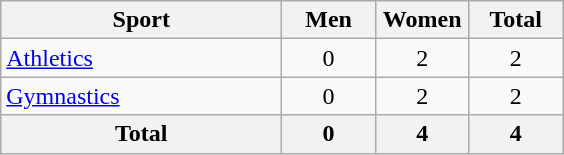<table class="wikitable sortable" style="text-align:center;">
<tr>
<th width=180>Sport</th>
<th width=55>Men</th>
<th width=55>Women</th>
<th width=55>Total</th>
</tr>
<tr>
<td align=left><a href='#'>Athletics</a></td>
<td>0</td>
<td>2</td>
<td>2</td>
</tr>
<tr>
<td align=left><a href='#'>Gymnastics</a></td>
<td>0</td>
<td>2</td>
<td>2</td>
</tr>
<tr>
<th align=left>Total</th>
<th>0</th>
<th>4</th>
<th>4</th>
</tr>
</table>
